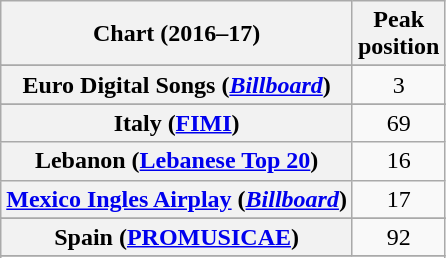<table class="wikitable sortable plainrowheaders" style="text-align:center">
<tr>
<th scope="col">Chart (2016–17)</th>
<th scope="col">Peak<br> position</th>
</tr>
<tr>
</tr>
<tr>
</tr>
<tr>
</tr>
<tr>
</tr>
<tr>
</tr>
<tr>
</tr>
<tr>
</tr>
<tr>
</tr>
<tr>
</tr>
<tr>
<th scope="row">Euro Digital Songs (<em><a href='#'>Billboard</a></em>)</th>
<td>3</td>
</tr>
<tr>
</tr>
<tr>
</tr>
<tr>
</tr>
<tr>
<th scope="row">Italy (<a href='#'>FIMI</a>)</th>
<td>69</td>
</tr>
<tr>
<th scope="row">Lebanon (<a href='#'>Lebanese Top 20</a>)</th>
<td>16</td>
</tr>
<tr>
<th scope="row"><a href='#'>Mexico Ingles Airplay</a> (<em><a href='#'>Billboard</a></em>)</th>
<td>17</td>
</tr>
<tr>
</tr>
<tr>
</tr>
<tr>
</tr>
<tr>
</tr>
<tr>
</tr>
<tr>
</tr>
<tr>
</tr>
<tr>
</tr>
<tr>
</tr>
<tr>
<th scope="row">Spain (<a href='#'>PROMUSICAE</a>)</th>
<td>92</td>
</tr>
<tr>
</tr>
<tr>
</tr>
<tr>
</tr>
<tr>
</tr>
</table>
